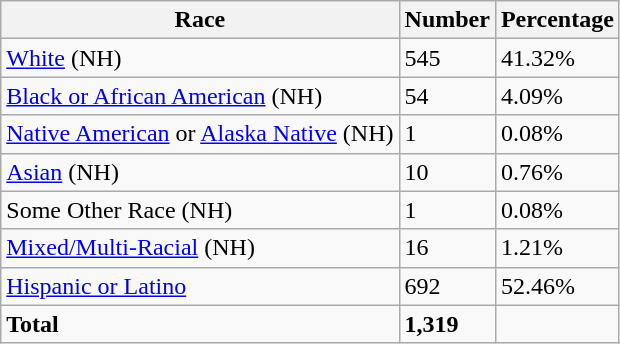<table class="wikitable">
<tr>
<th>Race</th>
<th>Number</th>
<th>Percentage</th>
</tr>
<tr>
<td><a href='#'>White</a> (NH)</td>
<td>545</td>
<td>41.32%</td>
</tr>
<tr>
<td><a href='#'>Black or African American</a> (NH)</td>
<td>54</td>
<td>4.09%</td>
</tr>
<tr>
<td><a href='#'>Native American</a> or <a href='#'>Alaska Native</a> (NH)</td>
<td>1</td>
<td>0.08%</td>
</tr>
<tr>
<td><a href='#'>Asian</a> (NH)</td>
<td>10</td>
<td>0.76%</td>
</tr>
<tr>
<td>Some Other Race (NH)</td>
<td>1</td>
<td>0.08%</td>
</tr>
<tr>
<td><a href='#'>Mixed/Multi-Racial</a> (NH)</td>
<td>16</td>
<td>1.21%</td>
</tr>
<tr>
<td><a href='#'>Hispanic or Latino</a></td>
<td>692</td>
<td>52.46%</td>
</tr>
<tr>
<td><strong>Total</strong></td>
<td><strong>1,319</strong></td>
<td></td>
</tr>
</table>
